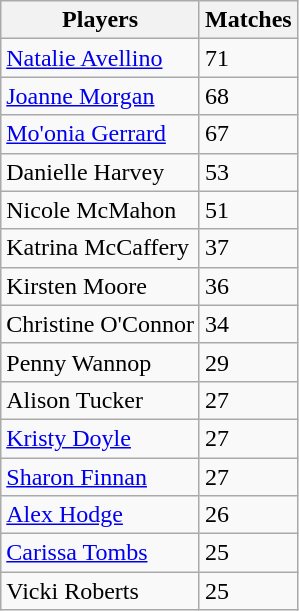<table class="wikitable collapsible">
<tr>
<th>Players</th>
<th>Matches</th>
</tr>
<tr>
<td><a href='#'>Natalie Avellino</a></td>
<td>71</td>
</tr>
<tr>
<td><a href='#'>Joanne Morgan</a></td>
<td>68</td>
</tr>
<tr>
<td><a href='#'>Mo'onia Gerrard</a></td>
<td>67</td>
</tr>
<tr>
<td>Danielle Harvey</td>
<td>53</td>
</tr>
<tr>
<td>Nicole McMahon</td>
<td>51</td>
</tr>
<tr>
<td>Katrina McCaffery</td>
<td>37</td>
</tr>
<tr>
<td>Kirsten Moore</td>
<td>36</td>
</tr>
<tr>
<td>Christine O'Connor</td>
<td>34</td>
</tr>
<tr>
<td>Penny Wannop</td>
<td>29</td>
</tr>
<tr>
<td>Alison Tucker</td>
<td>27</td>
</tr>
<tr>
<td><a href='#'>Kristy Doyle</a></td>
<td>27</td>
</tr>
<tr>
<td><a href='#'>Sharon Finnan</a></td>
<td>27</td>
</tr>
<tr>
<td><a href='#'>Alex Hodge</a></td>
<td>26</td>
</tr>
<tr>
<td><a href='#'>Carissa Tombs</a></td>
<td>25</td>
</tr>
<tr>
<td>Vicki Roberts</td>
<td>25</td>
</tr>
</table>
